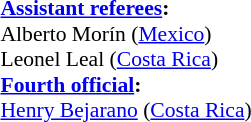<table width=100% style="font-size: 90%">
<tr>
<td><br><br><strong><a href='#'>Assistant referees</a>:</strong>
<br>Alberto Morín (<a href='#'>Mexico</a>)
<br>Leonel Leal (<a href='#'>Costa Rica</a>)
<br><strong><a href='#'>Fourth official</a>:</strong>
<br><a href='#'>Henry Bejarano</a> (<a href='#'>Costa Rica</a>)</td>
</tr>
</table>
